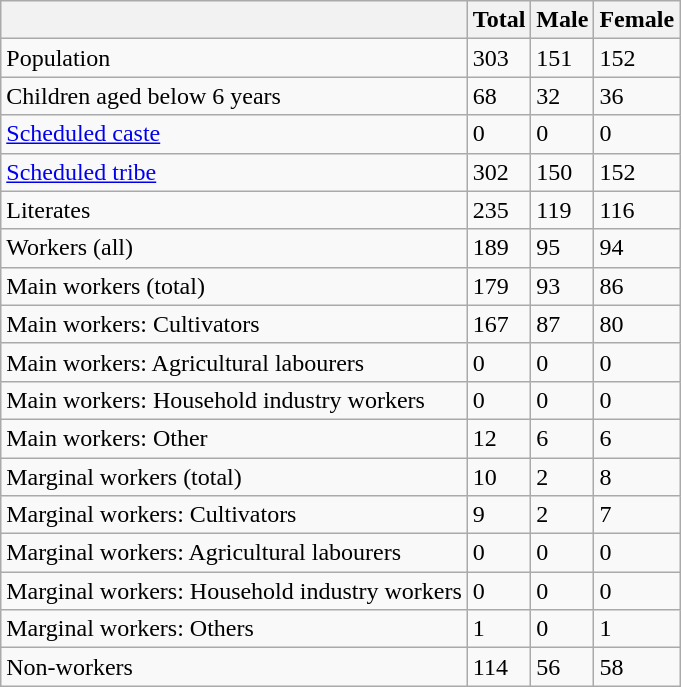<table class="wikitable sortable">
<tr>
<th></th>
<th>Total</th>
<th>Male</th>
<th>Female</th>
</tr>
<tr>
<td>Population</td>
<td>303</td>
<td>151</td>
<td>152</td>
</tr>
<tr>
<td>Children aged below 6 years</td>
<td>68</td>
<td>32</td>
<td>36</td>
</tr>
<tr>
<td><a href='#'>Scheduled caste</a></td>
<td>0</td>
<td>0</td>
<td>0</td>
</tr>
<tr>
<td><a href='#'>Scheduled tribe</a></td>
<td>302</td>
<td>150</td>
<td>152</td>
</tr>
<tr>
<td>Literates</td>
<td>235</td>
<td>119</td>
<td>116</td>
</tr>
<tr>
<td>Workers (all)</td>
<td>189</td>
<td>95</td>
<td>94</td>
</tr>
<tr>
<td>Main workers (total)</td>
<td>179</td>
<td>93</td>
<td>86</td>
</tr>
<tr>
<td>Main workers: Cultivators</td>
<td>167</td>
<td>87</td>
<td>80</td>
</tr>
<tr>
<td>Main workers: Agricultural labourers</td>
<td>0</td>
<td>0</td>
<td>0</td>
</tr>
<tr>
<td>Main workers: Household industry workers</td>
<td>0</td>
<td>0</td>
<td>0</td>
</tr>
<tr>
<td>Main workers: Other</td>
<td>12</td>
<td>6</td>
<td>6</td>
</tr>
<tr>
<td>Marginal workers (total)</td>
<td>10</td>
<td>2</td>
<td>8</td>
</tr>
<tr>
<td>Marginal workers: Cultivators</td>
<td>9</td>
<td>2</td>
<td>7</td>
</tr>
<tr>
<td>Marginal workers: Agricultural labourers</td>
<td>0</td>
<td>0</td>
<td>0</td>
</tr>
<tr>
<td>Marginal workers: Household industry workers</td>
<td>0</td>
<td>0</td>
<td>0</td>
</tr>
<tr>
<td>Marginal workers: Others</td>
<td>1</td>
<td>0</td>
<td>1</td>
</tr>
<tr>
<td>Non-workers</td>
<td>114</td>
<td>56</td>
<td>58</td>
</tr>
</table>
